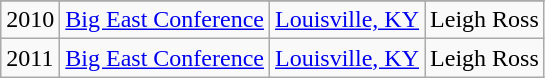<table class="wikitable">
<tr>
</tr>
<tr>
<td>2010</td>
<td><a href='#'>Big East Conference</a></td>
<td><a href='#'>Louisville, KY</a></td>
<td>Leigh Ross</td>
</tr>
<tr>
<td>2011</td>
<td><a href='#'>Big East Conference</a></td>
<td><a href='#'>Louisville, KY</a></td>
<td>Leigh Ross</td>
</tr>
</table>
